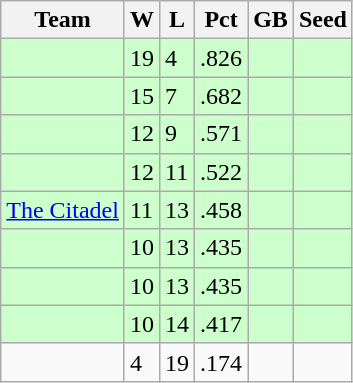<table class="wikitable">
<tr>
<th>Team</th>
<th>W</th>
<th>L</th>
<th>Pct</th>
<th>GB</th>
<th>Seed</th>
</tr>
<tr bgcolor="#ccffcc">
<td></td>
<td>19</td>
<td>4</td>
<td>.826</td>
<td></td>
<td></td>
</tr>
<tr bgcolor="#ccffcc">
<td></td>
<td>15</td>
<td>7</td>
<td>.682</td>
<td></td>
<td></td>
</tr>
<tr bgcolor="#ccffcc">
<td></td>
<td>12</td>
<td>9</td>
<td>.571</td>
<td></td>
<td></td>
</tr>
<tr bgcolor="#ccffcc">
<td></td>
<td>12</td>
<td>11</td>
<td>.522</td>
<td></td>
<td></td>
</tr>
<tr bgcolor="#ccffcc">
<td><a href='#'>The Citadel</a></td>
<td>11</td>
<td>13</td>
<td>.458</td>
<td></td>
<td></td>
</tr>
<tr bgcolor="#ccffcc">
<td></td>
<td>10</td>
<td>13</td>
<td>.435</td>
<td></td>
<td></td>
</tr>
<tr bgcolor="#ccffcc">
<td></td>
<td>10</td>
<td>13</td>
<td>.435</td>
<td></td>
<td></td>
</tr>
<tr bgcolor="#ccffcc">
<td></td>
<td>10</td>
<td>14</td>
<td>.417</td>
<td></td>
<td></td>
</tr>
<tr>
<td></td>
<td>4</td>
<td>19</td>
<td>.174</td>
<td></td>
<td></td>
</tr>
</table>
